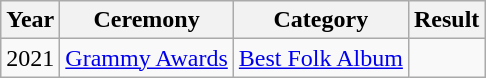<table class="wikitable">
<tr>
<th>Year</th>
<th>Ceremony</th>
<th>Category</th>
<th>Result</th>
</tr>
<tr>
<td rowspan="3">2021</td>
<td rowspan="2"><a href='#'>Grammy Awards</a></td>
<td><a href='#'>Best Folk Album</a></td>
<td></td>
</tr>
</table>
